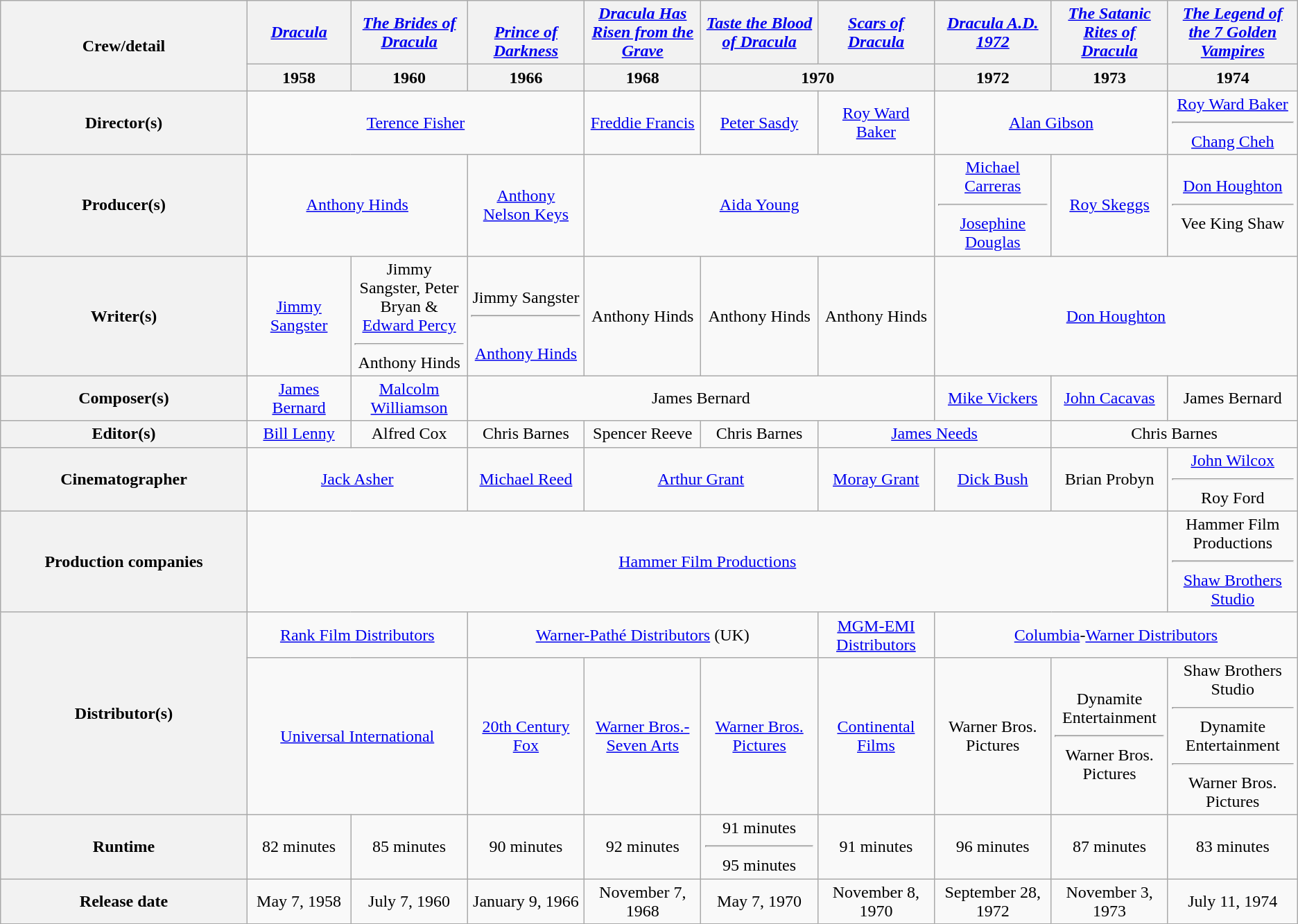<table class="wikitable" style="text-align:center;" "width:99%;">
<tr>
<th rowspan="2">Crew/detail</th>
<th style="width:08%;"><em><a href='#'>Dracula</a></em></th>
<th style="width:09%;"><em><a href='#'>The Brides of Dracula</a></em></th>
<th style="width:09%;"><em><a href='#'><br>Prince of Darkness</a></em></th>
<th style="width:09%;"><em><a href='#'>Dracula Has Risen from the Grave</a></em></th>
<th style="width:09%;"><em><a href='#'>Taste the Blood of Dracula</a></em></th>
<th style="width:09%;"><em><a href='#'>Scars of Dracula</a></em></th>
<th style="width:09%;"><em><a href='#'>Dracula A.D. 1972</a></em></th>
<th style="width:09%;"><em><a href='#'>The Satanic Rites of Dracula</a></em></th>
<th style="width:10%;"><em><a href='#'>The Legend of the 7 Golden Vampires</a></em></th>
</tr>
<tr>
<th>1958</th>
<th>1960</th>
<th>1966</th>
<th>1968</th>
<th colspan="2">1970</th>
<th>1972</th>
<th>1973</th>
<th>1974</th>
</tr>
<tr>
<th>Director(s)</th>
<td colspan="3"><a href='#'>Terence Fisher</a></td>
<td><a href='#'>Freddie Francis</a></td>
<td><a href='#'>Peter Sasdy</a></td>
<td><a href='#'>Roy Ward Baker</a></td>
<td colspan="2"><a href='#'>Alan Gibson</a></td>
<td><a href='#'>Roy Ward Baker</a><hr><a href='#'>Chang Cheh</a></td>
</tr>
<tr>
<th>Producer(s)</th>
<td colspan="2"><a href='#'>Anthony Hinds</a></td>
<td><a href='#'>Anthony Nelson Keys</a></td>
<td colspan="3"><a href='#'>Aida Young</a></td>
<td><a href='#'>Michael Carreras</a><hr><a href='#'>Josephine Douglas</a></td>
<td><a href='#'>Roy Skeggs</a></td>
<td><a href='#'>Don Houghton</a><hr>Vee King Shaw</td>
</tr>
<tr>
<th>Writer(s)</th>
<td><a href='#'>Jimmy Sangster</a></td>
<td>Jimmy Sangster, Peter Bryan & <a href='#'>Edward Percy</a><hr>Anthony Hinds </td>
<td><br>Jimmy Sangster<br><hr><br><a href='#'>Anthony Hinds<br></a></td>
<td>Anthony Hinds</td>
<td>Anthony Hinds<br></td>
<td>Anthony Hinds</td>
<td colspan="3"><a href='#'>Don Houghton</a></td>
</tr>
<tr>
<th>Composer(s)</th>
<td><a href='#'>James Bernard</a></td>
<td><a href='#'>Malcolm Williamson</a></td>
<td colspan="4">James Bernard</td>
<td><a href='#'>Mike Vickers</a></td>
<td><a href='#'>John Cacavas</a></td>
<td>James Bernard</td>
</tr>
<tr>
<th>Editor(s)</th>
<td><a href='#'>Bill Lenny</a></td>
<td>Alfred Cox</td>
<td>Chris Barnes</td>
<td>Spencer Reeve</td>
<td>Chris Barnes</td>
<td colspan="2"><a href='#'>James Needs</a></td>
<td colspan="2">Chris Barnes</td>
</tr>
<tr>
<th>Cinematographer</th>
<td colspan="2"><a href='#'>Jack Asher</a></td>
<td><a href='#'>Michael Reed</a></td>
<td colspan="2"><a href='#'>Arthur Grant</a></td>
<td><a href='#'>Moray Grant</a></td>
<td><a href='#'>Dick Bush</a></td>
<td>Brian Probyn</td>
<td><a href='#'>John Wilcox</a><hr>Roy Ford</td>
</tr>
<tr>
<th>Production companies</th>
<td colspan="8"><a href='#'>Hammer Film Productions</a></td>
<td>Hammer Film Productions<hr><a href='#'>Shaw Brothers Studio</a></td>
</tr>
<tr>
<th rowspan="2">Distributor(s)</th>
<td colspan="2"><a href='#'>Rank Film Distributors</a> </td>
<td colspan="3"><a href='#'>Warner-Pathé Distributors</a> (UK)</td>
<td><a href='#'>MGM-EMI Distributors</a> </td>
<td colspan="3"><a href='#'>Columbia</a>-<a href='#'>Warner Distributors</a> </td>
</tr>
<tr>
<td colspan="2"><a href='#'>Universal International</a> </td>
<td><a href='#'>20th Century Fox</a> </td>
<td><a href='#'>Warner Bros.-Seven Arts</a> </td>
<td><a href='#'>Warner Bros. Pictures</a> </td>
<td><a href='#'>Continental Films</a> </td>
<td>Warner Bros. Pictures </td>
<td>Dynamite Entertainment <hr>Warner Bros. Pictures </td>
<td>Shaw Brothers Studio <hr>Dynamite Entertainment <hr>Warner Bros. Pictures </td>
</tr>
<tr>
<th>Runtime</th>
<td>82 minutes</td>
<td>85 minutes</td>
<td>90 minutes</td>
<td>92 minutes</td>
<td>91 minutes <hr>95 minutes </td>
<td>91 minutes</td>
<td>96 minutes</td>
<td>87 minutes</td>
<td>83 minutes</td>
</tr>
<tr>
<th>Release date</th>
<td>May 7, 1958</td>
<td>July 7, 1960</td>
<td>January 9, 1966</td>
<td>November 7, 1968</td>
<td>May 7, 1970</td>
<td>November 8, 1970</td>
<td>September 28, 1972</td>
<td>November 3, 1973</td>
<td>July 11, 1974</td>
</tr>
</table>
